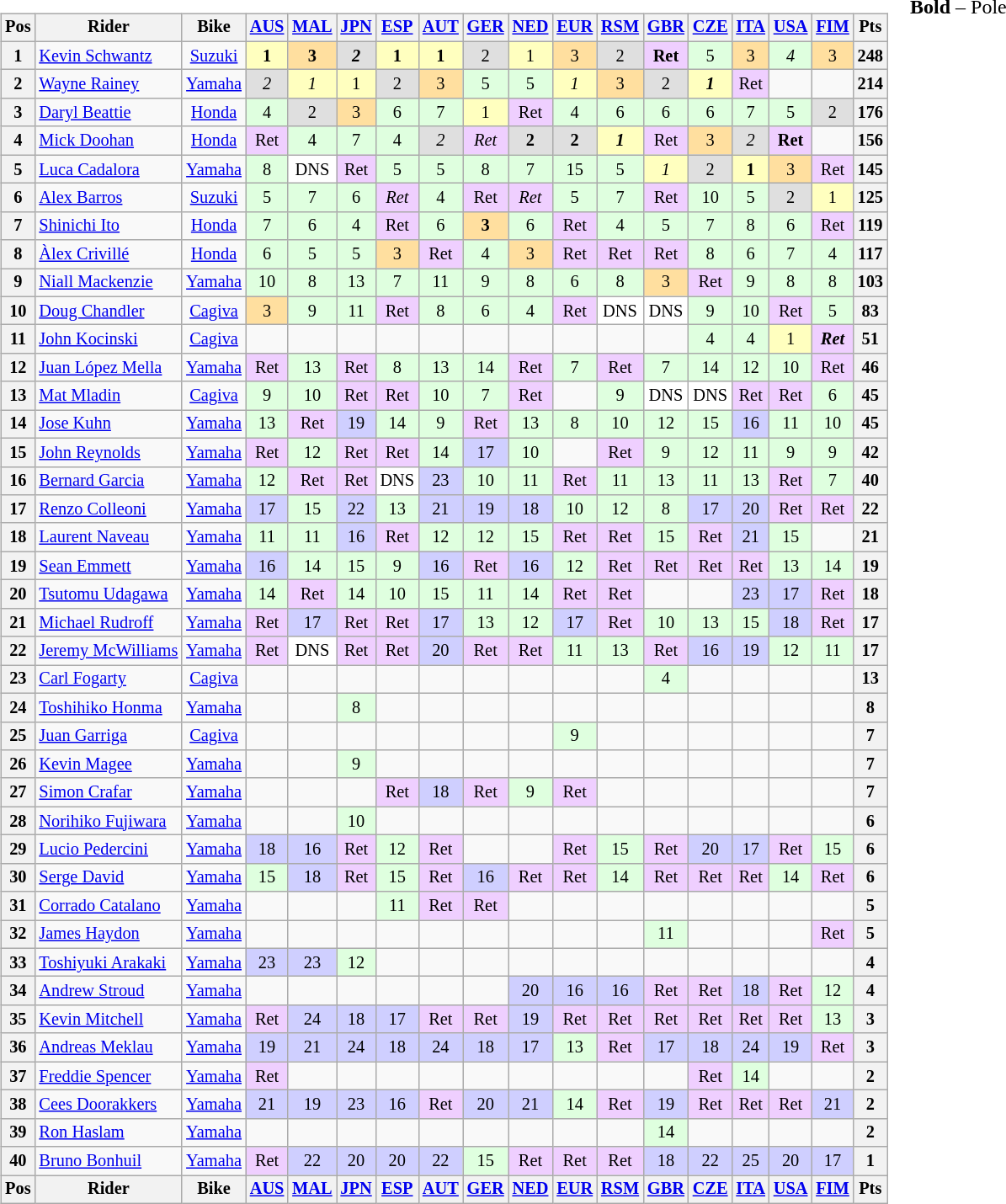<table>
<tr>
<td><br><table class="wikitable" style="font-size: 85%; text-align:center">
<tr valign="top">
<th valign="middle">Pos</th>
<th valign="middle">Rider</th>
<th valign="middle">Bike</th>
<th><a href='#'>AUS</a><br></th>
<th><a href='#'>MAL</a><br></th>
<th><a href='#'>JPN</a><br></th>
<th><a href='#'>ESP</a><br></th>
<th><a href='#'>AUT</a><br></th>
<th><a href='#'>GER</a><br></th>
<th><a href='#'>NED</a><br></th>
<th><a href='#'>EUR</a><br></th>
<th><a href='#'>RSM</a><br></th>
<th><a href='#'>GBR</a><br></th>
<th><a href='#'>CZE</a><br></th>
<th><a href='#'>ITA</a><br></th>
<th><a href='#'>USA</a><br></th>
<th><a href='#'>FIM</a><br></th>
<th valign="middle">Pts</th>
</tr>
<tr>
<th>1</th>
<td align="left"> <a href='#'>Kevin Schwantz</a></td>
<td><a href='#'>Suzuki</a></td>
<td style="background:#ffffbf;"><strong>1</strong></td>
<td style="background:#ffdf9f;"><strong>3</strong></td>
<td style="background:#dfdfdf;"><strong><em>2</em></strong></td>
<td style="background:#ffffbf;"><strong>1</strong></td>
<td style="background:#ffffbf;"><strong>1</strong></td>
<td style="background:#dfdfdf;">2</td>
<td style="background:#ffffbf;">1</td>
<td style="background:#ffdf9f;">3</td>
<td style="background:#dfdfdf;">2</td>
<td style="background:#efcfff;"><strong>Ret</strong></td>
<td style="background:#dfffdf;">5</td>
<td style="background:#ffdf9f;">3</td>
<td style="background:#dfffdf;"><em>4</em></td>
<td style="background:#ffdf9f;">3</td>
<th>248</th>
</tr>
<tr>
<th>2</th>
<td align="left"> <a href='#'>Wayne Rainey</a></td>
<td><a href='#'>Yamaha</a></td>
<td style="background:#dfdfdf;"><em>2</em></td>
<td style="background:#ffffbf;"><em>1</em></td>
<td style="background:#ffffbf;">1</td>
<td style="background:#dfdfdf;">2</td>
<td style="background:#ffdf9f;">3</td>
<td style="background:#dfffdf;">5</td>
<td style="background:#dfffdf;">5</td>
<td style="background:#ffffbf;"><em>1</em></td>
<td style="background:#ffdf9f;">3</td>
<td style="background:#dfdfdf;">2</td>
<td style="background:#ffffbf;"><strong><em>1</em></strong></td>
<td style="background:#efcfff;">Ret</td>
<td></td>
<td></td>
<th>214</th>
</tr>
<tr>
<th>3</th>
<td align="left"> <a href='#'>Daryl Beattie</a></td>
<td><a href='#'>Honda</a></td>
<td style="background:#dfffdf;">4</td>
<td style="background:#dfdfdf;">2</td>
<td style="background:#ffdf9f;">3</td>
<td style="background:#dfffdf;">6</td>
<td style="background:#dfffdf;">7</td>
<td style="background:#ffffbf;">1</td>
<td style="background:#efcfff;">Ret</td>
<td style="background:#dfffdf;">4</td>
<td style="background:#dfffdf;">6</td>
<td style="background:#dfffdf;">6</td>
<td style="background:#dfffdf;">6</td>
<td style="background:#dfffdf;">7</td>
<td style="background:#dfffdf;">5</td>
<td style="background:#dfdfdf;">2</td>
<th>176</th>
</tr>
<tr>
<th>4</th>
<td align="left"> <a href='#'>Mick Doohan</a></td>
<td><a href='#'>Honda</a></td>
<td style="background:#efcfff;">Ret</td>
<td style="background:#dfffdf;">4</td>
<td style="background:#dfffdf;">7</td>
<td style="background:#dfffdf;">4</td>
<td style="background:#dfdfdf;"><em>2</em></td>
<td style="background:#efcfff;"><em>Ret</em></td>
<td style="background:#dfdfdf;"><strong>2</strong></td>
<td style="background:#dfdfdf;"><strong>2</strong></td>
<td style="background:#ffffbf;"><strong><em>1</em></strong></td>
<td style="background:#efcfff;">Ret</td>
<td style="background:#ffdf9f;">3</td>
<td style="background:#dfdfdf;"><em>2</em></td>
<td style="background:#efcfff;"><strong>Ret</strong></td>
<td></td>
<th>156</th>
</tr>
<tr>
<th>5</th>
<td align="left"> <a href='#'>Luca Cadalora</a></td>
<td><a href='#'>Yamaha</a></td>
<td style="background:#dfffdf;">8</td>
<td style="background:#ffffff;">DNS</td>
<td style="background:#efcfff;">Ret</td>
<td style="background:#dfffdf;">5</td>
<td style="background:#dfffdf;">5</td>
<td style="background:#dfffdf;">8</td>
<td style="background:#dfffdf;">7</td>
<td style="background:#dfffdf;">15</td>
<td style="background:#dfffdf;">5</td>
<td style="background:#ffffbf;"><em>1</em></td>
<td style="background:#dfdfdf;">2</td>
<td style="background:#ffffbf;"><strong>1</strong></td>
<td style="background:#ffdf9f;">3</td>
<td style="background:#efcfff;">Ret</td>
<th>145</th>
</tr>
<tr>
<th>6</th>
<td align="left"> <a href='#'>Alex Barros</a></td>
<td><a href='#'>Suzuki</a></td>
<td style="background:#dfffdf;">5</td>
<td style="background:#dfffdf;">7</td>
<td style="background:#dfffdf;">6</td>
<td style="background:#efcfff;"><em>Ret</em></td>
<td style="background:#dfffdf;">4</td>
<td style="background:#efcfff;">Ret</td>
<td style="background:#efcfff;"><em>Ret</em></td>
<td style="background:#dfffdf;">5</td>
<td style="background:#dfffdf;">7</td>
<td style="background:#efcfff;">Ret</td>
<td style="background:#dfffdf;">10</td>
<td style="background:#dfffdf;">5</td>
<td style="background:#dfdfdf;">2</td>
<td style="background:#ffffbf;">1</td>
<th>125</th>
</tr>
<tr>
<th>7</th>
<td align="left"> <a href='#'>Shinichi Ito</a></td>
<td><a href='#'>Honda</a></td>
<td style="background:#dfffdf;">7</td>
<td style="background:#dfffdf;">6</td>
<td style="background:#dfffdf;">4</td>
<td style="background:#efcfff;">Ret</td>
<td style="background:#dfffdf;">6</td>
<td style="background:#ffdf9f;"><strong>3</strong></td>
<td style="background:#dfffdf;">6</td>
<td style="background:#efcfff;">Ret</td>
<td style="background:#dfffdf;">4</td>
<td style="background:#dfffdf;">5</td>
<td style="background:#dfffdf;">7</td>
<td style="background:#dfffdf;">8</td>
<td style="background:#dfffdf;">6</td>
<td style="background:#efcfff;">Ret</td>
<th>119</th>
</tr>
<tr>
<th>8</th>
<td align="left"> <a href='#'>Àlex Crivillé</a></td>
<td><a href='#'>Honda</a></td>
<td style="background:#dfffdf;">6</td>
<td style="background:#dfffdf;">5</td>
<td style="background:#dfffdf;">5</td>
<td style="background:#ffdf9f;">3</td>
<td style="background:#efcfff;">Ret</td>
<td style="background:#dfffdf;">4</td>
<td style="background:#ffdf9f;">3</td>
<td style="background:#efcfff;">Ret</td>
<td style="background:#efcfff;">Ret</td>
<td style="background:#efcfff;">Ret</td>
<td style="background:#dfffdf;">8</td>
<td style="background:#dfffdf;">6</td>
<td style="background:#dfffdf;">7</td>
<td style="background:#dfffdf;">4</td>
<th>117</th>
</tr>
<tr>
<th>9</th>
<td align="left"> <a href='#'>Niall Mackenzie</a></td>
<td><a href='#'>Yamaha</a></td>
<td style="background:#dfffdf;">10</td>
<td style="background:#dfffdf;">8</td>
<td style="background:#dfffdf;">13</td>
<td style="background:#dfffdf;">7</td>
<td style="background:#dfffdf;">11</td>
<td style="background:#dfffdf;">9</td>
<td style="background:#dfffdf;">8</td>
<td style="background:#dfffdf;">6</td>
<td style="background:#dfffdf;">8</td>
<td style="background:#ffdf9f;">3</td>
<td style="background:#efcfff;">Ret</td>
<td style="background:#dfffdf;">9</td>
<td style="background:#dfffdf;">8</td>
<td style="background:#dfffdf;">8</td>
<th>103</th>
</tr>
<tr>
<th>10</th>
<td align="left"> <a href='#'>Doug Chandler</a></td>
<td><a href='#'>Cagiva</a></td>
<td style="background:#ffdf9f;">3</td>
<td style="background:#dfffdf;">9</td>
<td style="background:#dfffdf;">11</td>
<td style="background:#efcfff;">Ret</td>
<td style="background:#dfffdf;">8</td>
<td style="background:#dfffdf;">6</td>
<td style="background:#dfffdf;">4</td>
<td style="background:#efcfff;">Ret</td>
<td style="background:#ffffff;">DNS</td>
<td style="background:#ffffff;">DNS</td>
<td style="background:#dfffdf;">9</td>
<td style="background:#dfffdf;">10</td>
<td style="background:#efcfff;">Ret</td>
<td style="background:#dfffdf;">5</td>
<th>83</th>
</tr>
<tr>
<th>11</th>
<td align="left"> <a href='#'>John Kocinski</a></td>
<td><a href='#'>Cagiva</a></td>
<td></td>
<td></td>
<td></td>
<td></td>
<td></td>
<td></td>
<td></td>
<td></td>
<td></td>
<td></td>
<td style="background:#dfffdf;">4</td>
<td style="background:#dfffdf;">4</td>
<td style="background:#ffffbf;">1</td>
<td style="background:#efcfff;"><strong><em>Ret</em></strong></td>
<th>51</th>
</tr>
<tr>
<th>12</th>
<td align="left"> <a href='#'>Juan López Mella</a></td>
<td><a href='#'>Yamaha</a></td>
<td style="background:#efcfff;">Ret</td>
<td style="background:#dfffdf;">13</td>
<td style="background:#efcfff;">Ret</td>
<td style="background:#dfffdf;">8</td>
<td style="background:#dfffdf;">13</td>
<td style="background:#dfffdf;">14</td>
<td style="background:#efcfff;">Ret</td>
<td style="background:#dfffdf;">7</td>
<td style="background:#efcfff;">Ret</td>
<td style="background:#dfffdf;">7</td>
<td style="background:#dfffdf;">14</td>
<td style="background:#dfffdf;">12</td>
<td style="background:#dfffdf;">10</td>
<td style="background:#efcfff;">Ret</td>
<th>46</th>
</tr>
<tr>
<th>13</th>
<td align="left"> <a href='#'>Mat Mladin</a></td>
<td><a href='#'>Cagiva</a></td>
<td style="background:#dfffdf;">9</td>
<td style="background:#dfffdf;">10</td>
<td style="background:#efcfff;">Ret</td>
<td style="background:#efcfff;">Ret</td>
<td style="background:#dfffdf;">10</td>
<td style="background:#dfffdf;">7</td>
<td style="background:#efcfff;">Ret</td>
<td></td>
<td style="background:#dfffdf;">9</td>
<td style="background:#ffffff;">DNS</td>
<td style="background:#ffffff;">DNS</td>
<td style="background:#efcfff;">Ret</td>
<td style="background:#efcfff;">Ret</td>
<td style="background:#dfffdf;">6</td>
<th>45</th>
</tr>
<tr>
<th>14</th>
<td align="left"> <a href='#'>Jose Kuhn</a></td>
<td><a href='#'>Yamaha</a></td>
<td style="background:#dfffdf;">13</td>
<td style="background:#efcfff;">Ret</td>
<td style="background:#cfcfff;">19</td>
<td style="background:#dfffdf;">14</td>
<td style="background:#dfffdf;">9</td>
<td style="background:#efcfff;">Ret</td>
<td style="background:#dfffdf;">13</td>
<td style="background:#dfffdf;">8</td>
<td style="background:#dfffdf;">10</td>
<td style="background:#dfffdf;">12</td>
<td style="background:#dfffdf;">15</td>
<td style="background:#cfcfff;">16</td>
<td style="background:#dfffdf;">11</td>
<td style="background:#dfffdf;">10</td>
<th>45</th>
</tr>
<tr>
<th>15</th>
<td align="left"> <a href='#'>John Reynolds</a></td>
<td><a href='#'>Yamaha</a></td>
<td style="background:#efcfff;">Ret</td>
<td style="background:#dfffdf;">12</td>
<td style="background:#efcfff;">Ret</td>
<td style="background:#efcfff;">Ret</td>
<td style="background:#dfffdf;">14</td>
<td style="background:#cfcfff;">17</td>
<td style="background:#dfffdf;">10</td>
<td></td>
<td style="background:#efcfff;">Ret</td>
<td style="background:#dfffdf;">9</td>
<td style="background:#dfffdf;">12</td>
<td style="background:#dfffdf;">11</td>
<td style="background:#dfffdf;">9</td>
<td style="background:#dfffdf;">9</td>
<th>42</th>
</tr>
<tr>
<th>16</th>
<td align="left"> <a href='#'>Bernard Garcia</a></td>
<td><a href='#'>Yamaha</a></td>
<td style="background:#dfffdf;">12</td>
<td style="background:#efcfff;">Ret</td>
<td style="background:#efcfff;">Ret</td>
<td style="background:#ffffff;">DNS</td>
<td style="background:#cfcfff;">23</td>
<td style="background:#dfffdf;">10</td>
<td style="background:#dfffdf;">11</td>
<td style="background:#efcfff;">Ret</td>
<td style="background:#dfffdf;">11</td>
<td style="background:#dfffdf;">13</td>
<td style="background:#dfffdf;">11</td>
<td style="background:#dfffdf;">13</td>
<td style="background:#efcfff;">Ret</td>
<td style="background:#dfffdf;">7</td>
<th>40</th>
</tr>
<tr>
<th>17</th>
<td align="left"> <a href='#'>Renzo Colleoni</a></td>
<td><a href='#'>Yamaha</a></td>
<td style="background:#cfcfff;">17</td>
<td style="background:#dfffdf;">15</td>
<td style="background:#cfcfff;">22</td>
<td style="background:#dfffdf;">13</td>
<td style="background:#cfcfff;">21</td>
<td style="background:#cfcfff;">19</td>
<td style="background:#cfcfff;">18</td>
<td style="background:#dfffdf;">10</td>
<td style="background:#dfffdf;">12</td>
<td style="background:#dfffdf;">8</td>
<td style="background:#cfcfff;">17</td>
<td style="background:#cfcfff;">20</td>
<td style="background:#efcfff;">Ret</td>
<td style="background:#efcfff;">Ret</td>
<th>22</th>
</tr>
<tr>
<th>18</th>
<td align="left"> <a href='#'>Laurent Naveau</a></td>
<td><a href='#'>Yamaha</a></td>
<td style="background:#dfffdf;">11</td>
<td style="background:#dfffdf;">11</td>
<td style="background:#cfcfff;">16</td>
<td style="background:#efcfff;">Ret</td>
<td style="background:#dfffdf;">12</td>
<td style="background:#dfffdf;">12</td>
<td style="background:#dfffdf;">15</td>
<td style="background:#efcfff;">Ret</td>
<td style="background:#efcfff;">Ret</td>
<td style="background:#dfffdf;">15</td>
<td style="background:#efcfff;">Ret</td>
<td style="background:#cfcfff;">21</td>
<td style="background:#dfffdf;">15</td>
<td></td>
<th>21</th>
</tr>
<tr>
<th>19</th>
<td align="left"> <a href='#'>Sean Emmett</a></td>
<td><a href='#'>Yamaha</a></td>
<td style="background:#cfcfff;">16</td>
<td style="background:#dfffdf;">14</td>
<td style="background:#dfffdf;">15</td>
<td style="background:#dfffdf;">9</td>
<td style="background:#cfcfff;">16</td>
<td style="background:#efcfff;">Ret</td>
<td style="background:#cfcfff;">16</td>
<td style="background:#dfffdf;">12</td>
<td style="background:#efcfff;">Ret</td>
<td style="background:#efcfff;">Ret</td>
<td style="background:#efcfff;">Ret</td>
<td style="background:#efcfff;">Ret</td>
<td style="background:#dfffdf;">13</td>
<td style="background:#dfffdf;">14</td>
<th>19</th>
</tr>
<tr>
<th>20</th>
<td align="left"> <a href='#'>Tsutomu Udagawa</a></td>
<td><a href='#'>Yamaha</a></td>
<td style="background:#dfffdf;">14</td>
<td style="background:#efcfff;">Ret</td>
<td style="background:#dfffdf;">14</td>
<td style="background:#dfffdf;">10</td>
<td style="background:#dfffdf;">15</td>
<td style="background:#dfffdf;">11</td>
<td style="background:#dfffdf;">14</td>
<td style="background:#efcfff;">Ret</td>
<td style="background:#efcfff;">Ret</td>
<td></td>
<td></td>
<td style="background:#cfcfff;">23</td>
<td style="background:#cfcfff;">17</td>
<td style="background:#efcfff;">Ret</td>
<th>18</th>
</tr>
<tr>
<th>21</th>
<td align="left"> <a href='#'>Michael Rudroff</a></td>
<td><a href='#'>Yamaha</a></td>
<td style="background:#efcfff;">Ret</td>
<td style="background:#cfcfff;">17</td>
<td style="background:#efcfff;">Ret</td>
<td style="background:#efcfff;">Ret</td>
<td style="background:#cfcfff;">17</td>
<td style="background:#dfffdf;">13</td>
<td style="background:#dfffdf;">12</td>
<td style="background:#cfcfff;">17</td>
<td style="background:#efcfff;">Ret</td>
<td style="background:#dfffdf;">10</td>
<td style="background:#dfffdf;">13</td>
<td style="background:#dfffdf;">15</td>
<td style="background:#cfcfff;">18</td>
<td style="background:#efcfff;">Ret</td>
<th>17</th>
</tr>
<tr>
<th>22</th>
<td align="left"> <a href='#'>Jeremy McWilliams</a></td>
<td><a href='#'>Yamaha</a></td>
<td style="background:#efcfff;">Ret</td>
<td style="background:#ffffff;">DNS</td>
<td style="background:#efcfff;">Ret</td>
<td style="background:#efcfff;">Ret</td>
<td style="background:#cfcfff;">20</td>
<td style="background:#efcfff;">Ret</td>
<td style="background:#efcfff;">Ret</td>
<td style="background:#dfffdf;">11</td>
<td style="background:#dfffdf;">13</td>
<td style="background:#efcfff;">Ret</td>
<td style="background:#cfcfff;">16</td>
<td style="background:#cfcfff;">19</td>
<td style="background:#dfffdf;">12</td>
<td style="background:#dfffdf;">11</td>
<th>17</th>
</tr>
<tr>
<th>23</th>
<td align="left"> <a href='#'>Carl Fogarty</a></td>
<td><a href='#'>Cagiva</a></td>
<td></td>
<td></td>
<td></td>
<td></td>
<td></td>
<td></td>
<td></td>
<td></td>
<td></td>
<td style="background:#dfffdf;">4</td>
<td></td>
<td></td>
<td></td>
<td></td>
<th>13</th>
</tr>
<tr>
<th>24</th>
<td align="left"> <a href='#'>Toshihiko Honma</a></td>
<td><a href='#'>Yamaha</a></td>
<td></td>
<td></td>
<td style="background:#dfffdf;">8</td>
<td></td>
<td></td>
<td></td>
<td></td>
<td></td>
<td></td>
<td></td>
<td></td>
<td></td>
<td></td>
<td></td>
<th>8</th>
</tr>
<tr>
<th>25</th>
<td align="left"> <a href='#'>Juan Garriga</a></td>
<td><a href='#'>Cagiva</a></td>
<td></td>
<td></td>
<td></td>
<td></td>
<td></td>
<td></td>
<td></td>
<td style="background:#dfffdf;">9</td>
<td></td>
<td></td>
<td></td>
<td></td>
<td></td>
<td></td>
<th>7</th>
</tr>
<tr>
<th>26</th>
<td align="left"> <a href='#'>Kevin Magee</a></td>
<td><a href='#'>Yamaha</a></td>
<td></td>
<td></td>
<td style="background:#dfffdf;">9</td>
<td></td>
<td></td>
<td></td>
<td></td>
<td></td>
<td></td>
<td></td>
<td></td>
<td></td>
<td></td>
<td></td>
<th>7</th>
</tr>
<tr>
<th>27</th>
<td align="left"> <a href='#'>Simon Crafar</a></td>
<td><a href='#'>Yamaha</a></td>
<td></td>
<td></td>
<td></td>
<td style="background:#efcfff;">Ret</td>
<td style="background:#cfcfff;">18</td>
<td style="background:#efcfff;">Ret</td>
<td style="background:#dfffdf;">9</td>
<td style="background:#efcfff;">Ret</td>
<td></td>
<td></td>
<td></td>
<td></td>
<td></td>
<td></td>
<th>7</th>
</tr>
<tr>
<th>28</th>
<td align="left"> <a href='#'>Norihiko Fujiwara</a></td>
<td><a href='#'>Yamaha</a></td>
<td></td>
<td></td>
<td style="background:#dfffdf;">10</td>
<td></td>
<td></td>
<td></td>
<td></td>
<td></td>
<td></td>
<td></td>
<td></td>
<td></td>
<td></td>
<td></td>
<th>6</th>
</tr>
<tr>
<th>29</th>
<td align="left"> <a href='#'>Lucio Pedercini</a></td>
<td><a href='#'>Yamaha</a></td>
<td style="background:#cfcfff;">18</td>
<td style="background:#cfcfff;">16</td>
<td style="background:#efcfff;">Ret</td>
<td style="background:#dfffdf;">12</td>
<td style="background:#efcfff;">Ret</td>
<td></td>
<td></td>
<td style="background:#efcfff;">Ret</td>
<td style="background:#dfffdf;">15</td>
<td style="background:#efcfff;">Ret</td>
<td style="background:#cfcfff;">20</td>
<td style="background:#cfcfff;">17</td>
<td style="background:#efcfff;">Ret</td>
<td style="background:#dfffdf;">15</td>
<th>6</th>
</tr>
<tr>
<th>30</th>
<td align="left"> <a href='#'>Serge David</a></td>
<td><a href='#'>Yamaha</a></td>
<td style="background:#dfffdf;">15</td>
<td style="background:#cfcfff;">18</td>
<td style="background:#efcfff;">Ret</td>
<td style="background:#dfffdf;">15</td>
<td style="background:#efcfff;">Ret</td>
<td style="background:#cfcfff;">16</td>
<td style="background:#efcfff;">Ret</td>
<td style="background:#efcfff;">Ret</td>
<td style="background:#dfffdf;">14</td>
<td style="background:#efcfff;">Ret</td>
<td style="background:#efcfff;">Ret</td>
<td style="background:#efcfff;">Ret</td>
<td style="background:#dfffdf;">14</td>
<td style="background:#efcfff;">Ret</td>
<th>6</th>
</tr>
<tr>
<th>31</th>
<td align="left"> <a href='#'>Corrado Catalano</a></td>
<td><a href='#'>Yamaha</a></td>
<td></td>
<td></td>
<td></td>
<td style="background:#dfffdf;">11</td>
<td style="background:#efcfff;">Ret</td>
<td style="background:#efcfff;">Ret</td>
<td></td>
<td></td>
<td></td>
<td></td>
<td></td>
<td></td>
<td></td>
<td></td>
<th>5</th>
</tr>
<tr>
<th>32</th>
<td align="left"> <a href='#'>James Haydon</a></td>
<td><a href='#'>Yamaha</a></td>
<td></td>
<td></td>
<td></td>
<td></td>
<td></td>
<td></td>
<td></td>
<td></td>
<td></td>
<td style="background:#dfffdf;">11</td>
<td></td>
<td></td>
<td></td>
<td style="background:#efcfff;">Ret</td>
<th>5</th>
</tr>
<tr>
<th>33</th>
<td align="left"> <a href='#'>Toshiyuki Arakaki</a></td>
<td><a href='#'>Yamaha</a></td>
<td style="background:#cfcfff;">23</td>
<td style="background:#cfcfff;">23</td>
<td style="background:#dfffdf;">12</td>
<td></td>
<td></td>
<td></td>
<td></td>
<td></td>
<td></td>
<td></td>
<td></td>
<td></td>
<td></td>
<td></td>
<th>4</th>
</tr>
<tr>
<th>34</th>
<td align="left"> <a href='#'>Andrew Stroud</a></td>
<td><a href='#'>Yamaha</a></td>
<td></td>
<td></td>
<td></td>
<td></td>
<td></td>
<td></td>
<td style="background:#cfcfff;">20</td>
<td style="background:#cfcfff;">16</td>
<td style="background:#cfcfff;">16</td>
<td style="background:#efcfff;">Ret</td>
<td style="background:#efcfff;">Ret</td>
<td style="background:#cfcfff;">18</td>
<td style="background:#efcfff;">Ret</td>
<td style="background:#dfffdf;">12</td>
<th>4</th>
</tr>
<tr>
<th>35</th>
<td align="left"> <a href='#'>Kevin Mitchell</a></td>
<td><a href='#'>Yamaha</a></td>
<td style="background:#efcfff;">Ret</td>
<td style="background:#cfcfff;">24</td>
<td style="background:#cfcfff;">18</td>
<td style="background:#cfcfff;">17</td>
<td style="background:#efcfff;">Ret</td>
<td style="background:#efcfff;">Ret</td>
<td style="background:#cfcfff;">19</td>
<td style="background:#efcfff;">Ret</td>
<td style="background:#efcfff;">Ret</td>
<td style="background:#efcfff;">Ret</td>
<td style="background:#efcfff;">Ret</td>
<td style="background:#efcfff;">Ret</td>
<td style="background:#efcfff;">Ret</td>
<td style="background:#dfffdf;">13</td>
<th>3</th>
</tr>
<tr>
<th>36</th>
<td align="left"> <a href='#'>Andreas Meklau</a></td>
<td><a href='#'>Yamaha</a></td>
<td style="background:#cfcfff;">19</td>
<td style="background:#cfcfff;">21</td>
<td style="background:#cfcfff;">24</td>
<td style="background:#cfcfff;">18</td>
<td style="background:#cfcfff;">24</td>
<td style="background:#cfcfff;">18</td>
<td style="background:#cfcfff;">17</td>
<td style="background:#dfffdf;">13</td>
<td style="background:#efcfff;">Ret</td>
<td style="background:#cfcfff;">17</td>
<td style="background:#cfcfff;">18</td>
<td style="background:#cfcfff;">24</td>
<td style="background:#cfcfff;">19</td>
<td style="background:#efcfff;">Ret</td>
<th>3</th>
</tr>
<tr>
<th>37</th>
<td align="left"> <a href='#'>Freddie Spencer</a></td>
<td><a href='#'>Yamaha</a></td>
<td style="background:#efcfff;">Ret</td>
<td></td>
<td></td>
<td></td>
<td></td>
<td></td>
<td></td>
<td></td>
<td></td>
<td></td>
<td style="background:#efcfff;">Ret</td>
<td style="background:#dfffdf;">14</td>
<td></td>
<td></td>
<th>2</th>
</tr>
<tr>
<th>38</th>
<td align="left"> <a href='#'>Cees Doorakkers</a></td>
<td><a href='#'>Yamaha</a></td>
<td style="background:#cfcfff;">21</td>
<td style="background:#cfcfff;">19</td>
<td style="background:#cfcfff;">23</td>
<td style="background:#cfcfff;">16</td>
<td style="background:#efcfff;">Ret</td>
<td style="background:#cfcfff;">20</td>
<td style="background:#cfcfff;">21</td>
<td style="background:#dfffdf;">14</td>
<td style="background:#efcfff;">Ret</td>
<td style="background:#cfcfff;">19</td>
<td style="background:#efcfff;">Ret</td>
<td style="background:#efcfff;">Ret</td>
<td style="background:#efcfff;">Ret</td>
<td style="background:#cfcfff;">21</td>
<th>2</th>
</tr>
<tr>
<th>39</th>
<td align="left"> <a href='#'>Ron Haslam</a></td>
<td><a href='#'>Yamaha</a></td>
<td></td>
<td></td>
<td></td>
<td></td>
<td></td>
<td></td>
<td></td>
<td></td>
<td></td>
<td style="background:#dfffdf;">14</td>
<td></td>
<td></td>
<td></td>
<td></td>
<th>2</th>
</tr>
<tr>
<th>40</th>
<td align="left"> <a href='#'>Bruno Bonhuil</a></td>
<td><a href='#'>Yamaha</a></td>
<td style="background:#efcfff;">Ret</td>
<td style="background:#cfcfff;">22</td>
<td style="background:#cfcfff;">20</td>
<td style="background:#cfcfff;">20</td>
<td style="background:#cfcfff;">22</td>
<td style="background:#dfffdf;">15</td>
<td style="background:#efcfff;">Ret</td>
<td style="background:#efcfff;">Ret</td>
<td style="background:#efcfff;">Ret</td>
<td style="background:#cfcfff;">18</td>
<td style="background:#cfcfff;">22</td>
<td style="background:#cfcfff;">25</td>
<td style="background:#cfcfff;">20</td>
<td style="background:#cfcfff;">17</td>
<th>1</th>
</tr>
<tr valign="top">
<th valign="middle">Pos</th>
<th valign="middle">Rider</th>
<th valign="middle">Bike</th>
<th><a href='#'>AUS</a><br></th>
<th><a href='#'>MAL</a><br></th>
<th><a href='#'>JPN</a><br></th>
<th><a href='#'>ESP</a><br></th>
<th><a href='#'>AUT</a><br></th>
<th><a href='#'>GER</a><br></th>
<th><a href='#'>NED</a><br></th>
<th><a href='#'>EUR</a><br></th>
<th><a href='#'>RSM</a><br></th>
<th><a href='#'>GBR</a><br></th>
<th><a href='#'>CZE</a><br></th>
<th><a href='#'>ITA</a><br></th>
<th><a href='#'>USA</a><br></th>
<th><a href='#'>FIM</a><br></th>
<th valign="middle">Pts</th>
</tr>
</table>
</td>
<td valign="top"><br>
<span><strong>Bold</strong> – Pole</span></td>
</tr>
</table>
